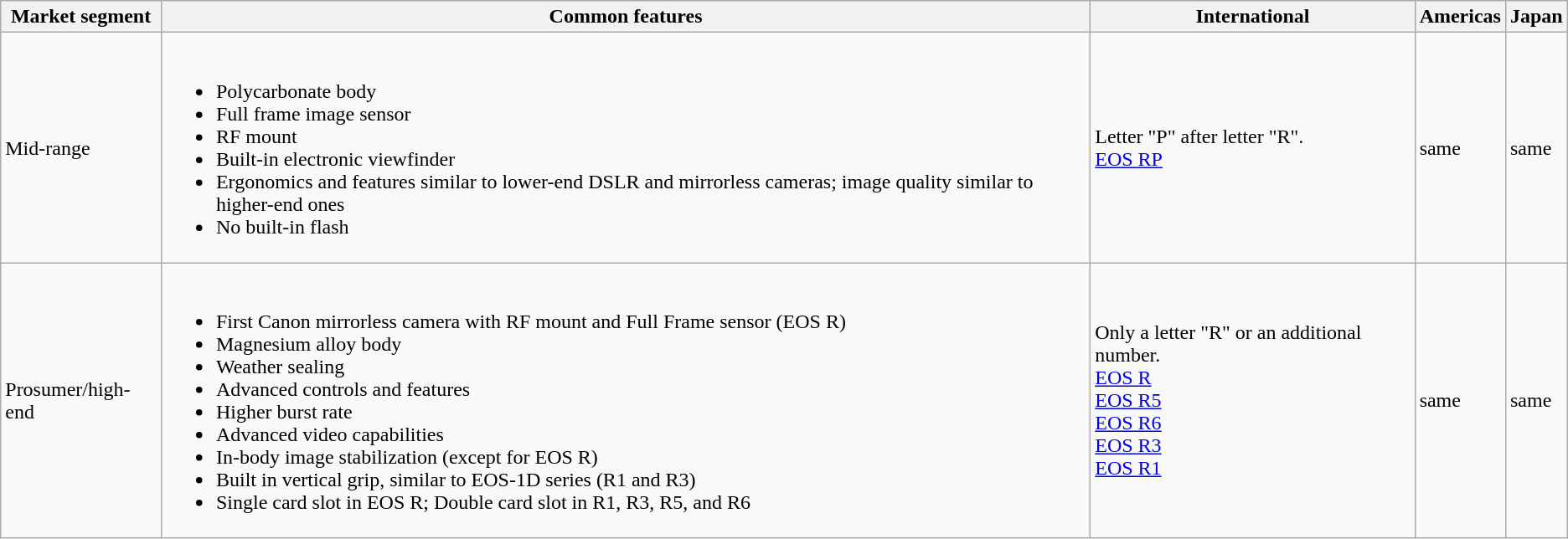<table class="wikitable">
<tr>
<th>Market segment</th>
<th>Common features</th>
<th>International</th>
<th>Americas</th>
<th>Japan</th>
</tr>
<tr>
<td>Mid-range</td>
<td><br><ul><li>Polycarbonate body</li><li>Full frame image sensor</li><li>RF mount</li><li>Built-in electronic viewfinder</li><li>Ergonomics and features similar to lower-end DSLR and mirrorless cameras; image quality similar to higher-end ones</li><li>No built-in flash</li></ul></td>
<td>Letter "P" after letter "R".<br><a href='#'>EOS RP</a></td>
<td>same</td>
<td>same</td>
</tr>
<tr>
<td>Prosumer/high-end</td>
<td><br><ul><li>First Canon mirrorless camera with RF mount and Full Frame sensor (EOS R)</li><li>Magnesium alloy body</li><li>Weather sealing</li><li>Advanced controls and features</li><li>Higher burst rate</li><li>Advanced video capabilities</li><li>In-body image stabilization (except for EOS R)</li><li>Built in vertical grip, similar to EOS-1D series (R1 and R3)</li><li>Single card slot in EOS R; Double card slot in R1, R3, R5, and R6</li></ul></td>
<td>Only a letter "R" or an additional number.<br><a href='#'>EOS R</a><br><a href='#'>EOS R5</a><br><a href='#'>EOS R6</a><br><a href='#'>EOS R3</a><br><a href='#'>EOS R1</a></td>
<td>same</td>
<td>same</td>
</tr>
</table>
